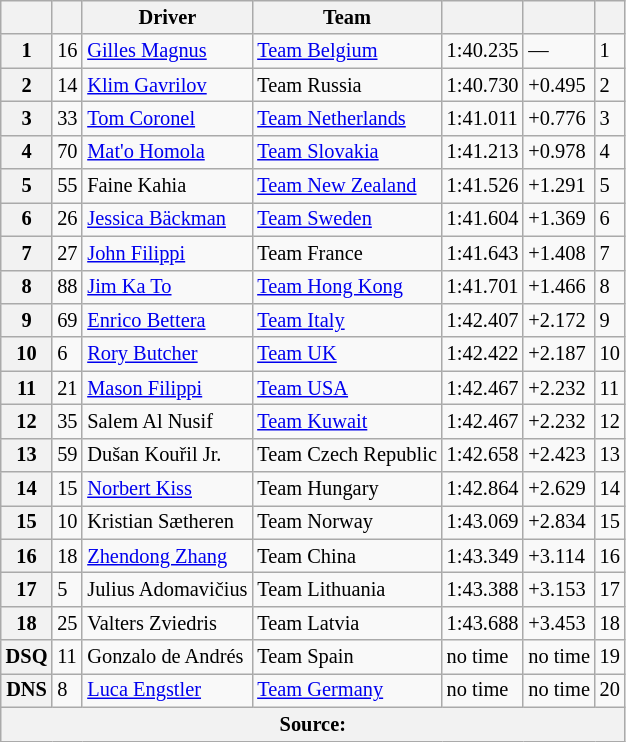<table class="wikitable" style="font-size:85%;">
<tr>
<th scope="col"></th>
<th scope="col"></th>
<th scope="col">Driver</th>
<th scope="col">Team</th>
<th scope="col"></th>
<th scope="col"></th>
<th scope="col"></th>
</tr>
<tr>
<th>1</th>
<td>16</td>
<td><a href='#'>Gilles Magnus</a></td>
<td> <a href='#'>Team Belgium</a></td>
<td>1:40.235</td>
<td>—</td>
<td>1</td>
</tr>
<tr>
<th>2</th>
<td>14</td>
<td><a href='#'>Klim Gavrilov</a></td>
<td> Team Russia</td>
<td>1:40.730</td>
<td>+0.495</td>
<td>2</td>
</tr>
<tr>
<th>3</th>
<td>33</td>
<td><a href='#'>Tom Coronel</a></td>
<td> <a href='#'>Team Netherlands</a></td>
<td>1:41.011</td>
<td>+0.776</td>
<td>3</td>
</tr>
<tr>
<th>4</th>
<td>70</td>
<td><a href='#'>Mat'o Homola</a></td>
<td> <a href='#'>Team Slovakia</a></td>
<td>1:41.213</td>
<td>+0.978</td>
<td>4</td>
</tr>
<tr>
<th>5</th>
<td>55</td>
<td>Faine Kahia</td>
<td> <a href='#'>Team New Zealand</a></td>
<td>1:41.526</td>
<td>+1.291</td>
<td>5</td>
</tr>
<tr>
<th>6</th>
<td>26</td>
<td><a href='#'>Jessica Bäckman</a></td>
<td> <a href='#'>Team Sweden</a></td>
<td>1:41.604</td>
<td>+1.369</td>
<td>6</td>
</tr>
<tr>
<th>7</th>
<td>27</td>
<td><a href='#'>John Filippi</a></td>
<td> Team France</td>
<td>1:41.643</td>
<td>+1.408</td>
<td>7</td>
</tr>
<tr>
<th>8</th>
<td>88</td>
<td><a href='#'>Jim Ka To</a></td>
<td> <a href='#'>Team Hong Kong</a></td>
<td>1:41.701</td>
<td>+1.466</td>
<td>8</td>
</tr>
<tr>
<th>9</th>
<td>69</td>
<td><a href='#'>Enrico Bettera</a></td>
<td> <a href='#'>Team Italy</a></td>
<td>1:42.407</td>
<td>+2.172</td>
<td>9</td>
</tr>
<tr>
<th>10</th>
<td>6</td>
<td><a href='#'>Rory Butcher</a></td>
<td> <a href='#'>Team UK</a></td>
<td>1:42.422</td>
<td>+2.187</td>
<td>10</td>
</tr>
<tr>
<th>11</th>
<td>21</td>
<td><a href='#'>Mason Filippi</a></td>
<td> <a href='#'>Team USA</a></td>
<td>1:42.467</td>
<td>+2.232</td>
<td>11</td>
</tr>
<tr>
<th>12</th>
<td>35</td>
<td>Salem Al Nusif</td>
<td> <a href='#'>Team Kuwait</a></td>
<td>1:42.467</td>
<td>+2.232</td>
<td>12</td>
</tr>
<tr>
<th>13</th>
<td>59</td>
<td>Dušan Kouřil Jr.</td>
<td> Team Czech Republic</td>
<td>1:42.658</td>
<td>+2.423</td>
<td>13</td>
</tr>
<tr>
<th>14</th>
<td>15</td>
<td><a href='#'>Norbert Kiss</a></td>
<td> Team Hungary</td>
<td>1:42.864</td>
<td>+2.629</td>
<td>14</td>
</tr>
<tr>
<th>15</th>
<td>10</td>
<td>Kristian Sætheren</td>
<td> Team Norway</td>
<td>1:43.069</td>
<td>+2.834</td>
<td>15</td>
</tr>
<tr>
<th>16</th>
<td>18</td>
<td><a href='#'>Zhendong Zhang</a></td>
<td> Team China</td>
<td>1:43.349</td>
<td>+3.114</td>
<td>16</td>
</tr>
<tr>
<th>17</th>
<td>5</td>
<td>Julius Adomavičius</td>
<td> Team Lithuania</td>
<td>1:43.388</td>
<td>+3.153</td>
<td>17</td>
</tr>
<tr>
<th>18</th>
<td>25</td>
<td>Valters Zviedris</td>
<td> Team Latvia</td>
<td>1:43.688</td>
<td>+3.453</td>
<td>18</td>
</tr>
<tr>
<th>DSQ</th>
<td>11</td>
<td>Gonzalo de Andrés</td>
<td> Team Spain</td>
<td>no time</td>
<td>no time</td>
<td>19</td>
</tr>
<tr>
<th>DNS</th>
<td>8</td>
<td><a href='#'>Luca Engstler</a></td>
<td> <a href='#'>Team Germany</a></td>
<td>no time</td>
<td>no time</td>
<td>20</td>
</tr>
<tr class="sortbottom">
<th colspan=7>Source:</th>
</tr>
</table>
